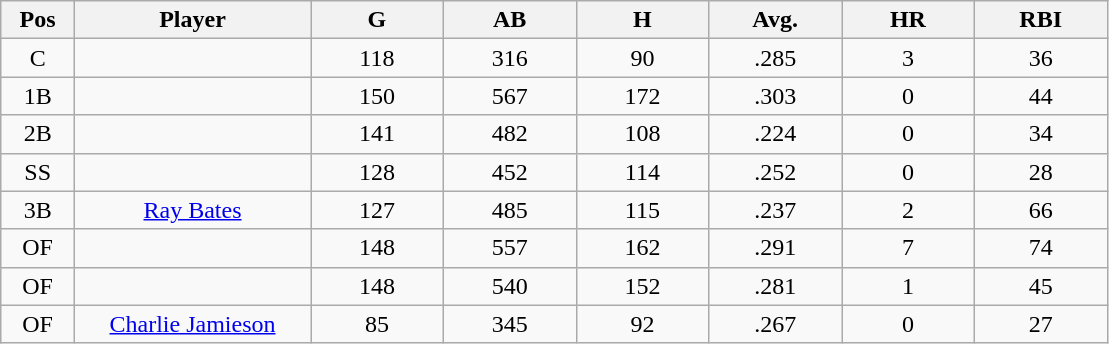<table class="wikitable sortable">
<tr>
<th bgcolor="#DDDDFF" width="5%">Pos</th>
<th bgcolor="#DDDDFF" width="16%">Player</th>
<th bgcolor="#DDDDFF" width="9%">G</th>
<th bgcolor="#DDDDFF" width="9%">AB</th>
<th bgcolor="#DDDDFF" width="9%">H</th>
<th bgcolor="#DDDDFF" width="9%">Avg.</th>
<th bgcolor="#DDDDFF" width="9%">HR</th>
<th bgcolor="#DDDDFF" width="9%">RBI</th>
</tr>
<tr align="center">
<td>C</td>
<td></td>
<td>118</td>
<td>316</td>
<td>90</td>
<td>.285</td>
<td>3</td>
<td>36</td>
</tr>
<tr align="center">
<td>1B</td>
<td></td>
<td>150</td>
<td>567</td>
<td>172</td>
<td>.303</td>
<td>0</td>
<td>44</td>
</tr>
<tr align="center">
<td>2B</td>
<td></td>
<td>141</td>
<td>482</td>
<td>108</td>
<td>.224</td>
<td>0</td>
<td>34</td>
</tr>
<tr align="center">
<td>SS</td>
<td></td>
<td>128</td>
<td>452</td>
<td>114</td>
<td>.252</td>
<td>0</td>
<td>28</td>
</tr>
<tr align="center">
<td>3B</td>
<td><a href='#'>Ray Bates</a></td>
<td>127</td>
<td>485</td>
<td>115</td>
<td>.237</td>
<td>2</td>
<td>66</td>
</tr>
<tr align=center>
<td>OF</td>
<td></td>
<td>148</td>
<td>557</td>
<td>162</td>
<td>.291</td>
<td>7</td>
<td>74</td>
</tr>
<tr align="center">
<td>OF</td>
<td></td>
<td>148</td>
<td>540</td>
<td>152</td>
<td>.281</td>
<td>1</td>
<td>45</td>
</tr>
<tr align="center">
<td>OF</td>
<td><a href='#'>Charlie Jamieson</a></td>
<td>85</td>
<td>345</td>
<td>92</td>
<td>.267</td>
<td>0</td>
<td>27</td>
</tr>
</table>
